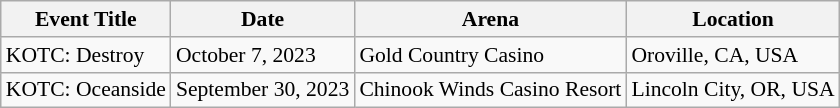<table class="sortable wikitable succession-box" style="font-size:90%;">
<tr>
<th scope="col">Event Title</th>
<th scope="col">Date</th>
<th scope="col">Arena</th>
<th scope="col">Location</th>
</tr>
<tr>
<td>KOTC: Destroy</td>
<td>October 7, 2023</td>
<td>Gold Country Casino</td>
<td>Oroville, CA, USA</td>
</tr>
<tr>
<td>KOTC: Oceanside</td>
<td>September 30, 2023</td>
<td>Chinook Winds Casino Resort</td>
<td>Lincoln City, OR, USA</td>
</tr>
</table>
